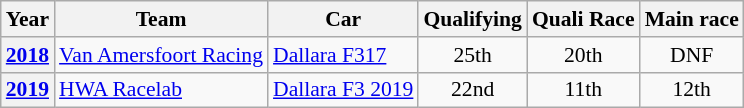<table class="wikitable" style="text-align:center; font-size:90%">
<tr>
<th>Year</th>
<th>Team</th>
<th>Car</th>
<th>Qualifying</th>
<th>Quali Race</th>
<th>Main race</th>
</tr>
<tr>
<th><a href='#'>2018</a></th>
<td align="left"> <a href='#'>Van Amersfoort Racing</a></td>
<td align="left"><a href='#'>Dallara F317</a></td>
<td>25th</td>
<td>20th</td>
<td>DNF</td>
</tr>
<tr>
<th><a href='#'>2019</a></th>
<td align="left"> <a href='#'>HWA Racelab</a></td>
<td align="left"><a href='#'>Dallara F3 2019</a></td>
<td>22nd</td>
<td>11th</td>
<td>12th</td>
</tr>
</table>
